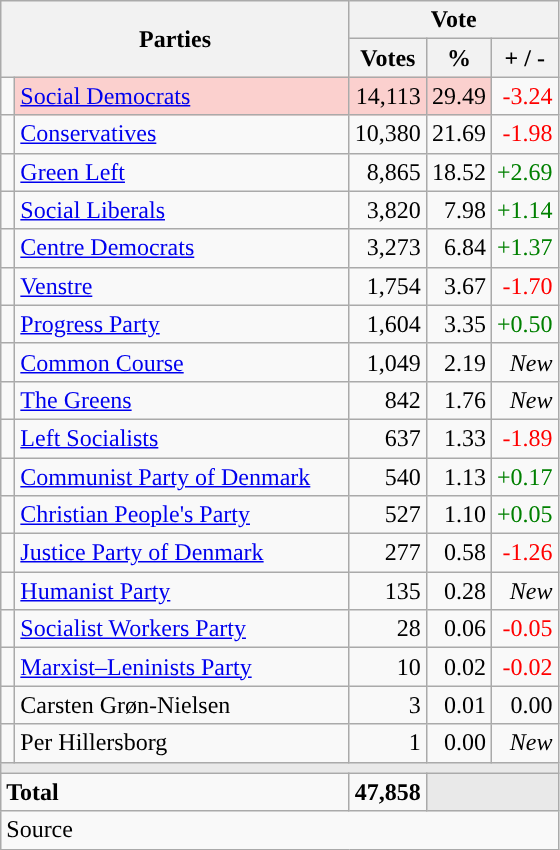<table class="wikitable" style="text-align:right;">
<tr>
<th style="text-align:centre;" rowspan="2" colspan="2" width="225">Parties</th>
<th colspan="3">Vote</th>
</tr>
<tr>
<th width="15">Votes</th>
<th width="15">%</th>
<th width="15">+ / -</th>
</tr>
<tr>
<td width="2" style="color:inherit;background:"></td>
<td bgcolor=#fbd0ce  align="left"><a href='#'>Social Democrats</a></td>
<td bgcolor=#fbd0ce>14,113</td>
<td bgcolor=#fbd0ce>29.49</td>
<td style=color:red;>-3.24</td>
</tr>
<tr>
<td width="2" style="color:inherit;background:"></td>
<td align="left"><a href='#'>Conservatives</a></td>
<td>10,380</td>
<td>21.69</td>
<td style=color:red;>-1.98</td>
</tr>
<tr>
<td width="2" style="color:inherit;background:"></td>
<td align="left"><a href='#'>Green Left</a></td>
<td>8,865</td>
<td>18.52</td>
<td style=color:green;>+2.69</td>
</tr>
<tr>
<td width="2" style="color:inherit;background:"></td>
<td align="left"><a href='#'>Social Liberals</a></td>
<td>3,820</td>
<td>7.98</td>
<td style=color:green;>+1.14</td>
</tr>
<tr>
<td width="2" style="color:inherit;background:"></td>
<td align="left"><a href='#'>Centre Democrats</a></td>
<td>3,273</td>
<td>6.84</td>
<td style=color:green;>+1.37</td>
</tr>
<tr>
<td width="2" style="color:inherit;background:"></td>
<td align="left"><a href='#'>Venstre</a></td>
<td>1,754</td>
<td>3.67</td>
<td style=color:red;>-1.70</td>
</tr>
<tr>
<td width="2" style="color:inherit;background:"></td>
<td align="left"><a href='#'>Progress Party</a></td>
<td>1,604</td>
<td>3.35</td>
<td style=color:green;>+0.50</td>
</tr>
<tr>
<td width="2" style="color:inherit;background:"></td>
<td align="left"><a href='#'>Common Course</a></td>
<td>1,049</td>
<td>2.19</td>
<td><em>New</em></td>
</tr>
<tr>
<td width="2" style="color:inherit;background:"></td>
<td align="left"><a href='#'>The Greens</a></td>
<td>842</td>
<td>1.76</td>
<td><em>New</em></td>
</tr>
<tr>
<td width="2" style="color:inherit;background:"></td>
<td align="left"><a href='#'>Left Socialists</a></td>
<td>637</td>
<td>1.33</td>
<td style=color:red;>-1.89</td>
</tr>
<tr>
<td width="2" style="color:inherit;background:"></td>
<td align="left"><a href='#'>Communist Party of Denmark</a></td>
<td>540</td>
<td>1.13</td>
<td style=color:green;>+0.17</td>
</tr>
<tr>
<td width="2" style="color:inherit;background:"></td>
<td align="left"><a href='#'>Christian People's Party</a></td>
<td>527</td>
<td>1.10</td>
<td style=color:green;>+0.05</td>
</tr>
<tr>
<td width="2" style="color:inherit;background:"></td>
<td align="left"><a href='#'>Justice Party of Denmark</a></td>
<td>277</td>
<td>0.58</td>
<td style=color:red;>-1.26</td>
</tr>
<tr>
<td width="2" style="color:inherit;background:"></td>
<td align="left"><a href='#'>Humanist Party</a></td>
<td>135</td>
<td>0.28</td>
<td><em>New</em></td>
</tr>
<tr>
<td width="2" style="color:inherit;background:"></td>
<td align="left"><a href='#'>Socialist Workers Party</a></td>
<td>28</td>
<td>0.06</td>
<td style=color:red;>-0.05</td>
</tr>
<tr>
<td width="2" style="color:inherit;background:"></td>
<td align="left"><a href='#'>Marxist–Leninists Party</a></td>
<td>10</td>
<td>0.02</td>
<td style=color:red;>-0.02</td>
</tr>
<tr>
<td width="2" style="color:inherit;background:"></td>
<td align="left">Carsten Grøn-Nielsen</td>
<td>3</td>
<td>0.01</td>
<td>0.00</td>
</tr>
<tr>
<td width="2" style="color:inherit;background:"></td>
<td align="left">Per Hillersborg</td>
<td>1</td>
<td>0.00</td>
<td><em>New</em></td>
</tr>
<tr>
<td colspan="7" bgcolor="#E9E9E9"></td>
</tr>
<tr>
<td align="left" colspan="2"><strong>Total</strong></td>
<td><strong>47,858</strong></td>
<td bgcolor="#E9E9E9" colspan="2"></td>
</tr>
<tr>
<td align="left" colspan="6">Source</td>
</tr>
</table>
